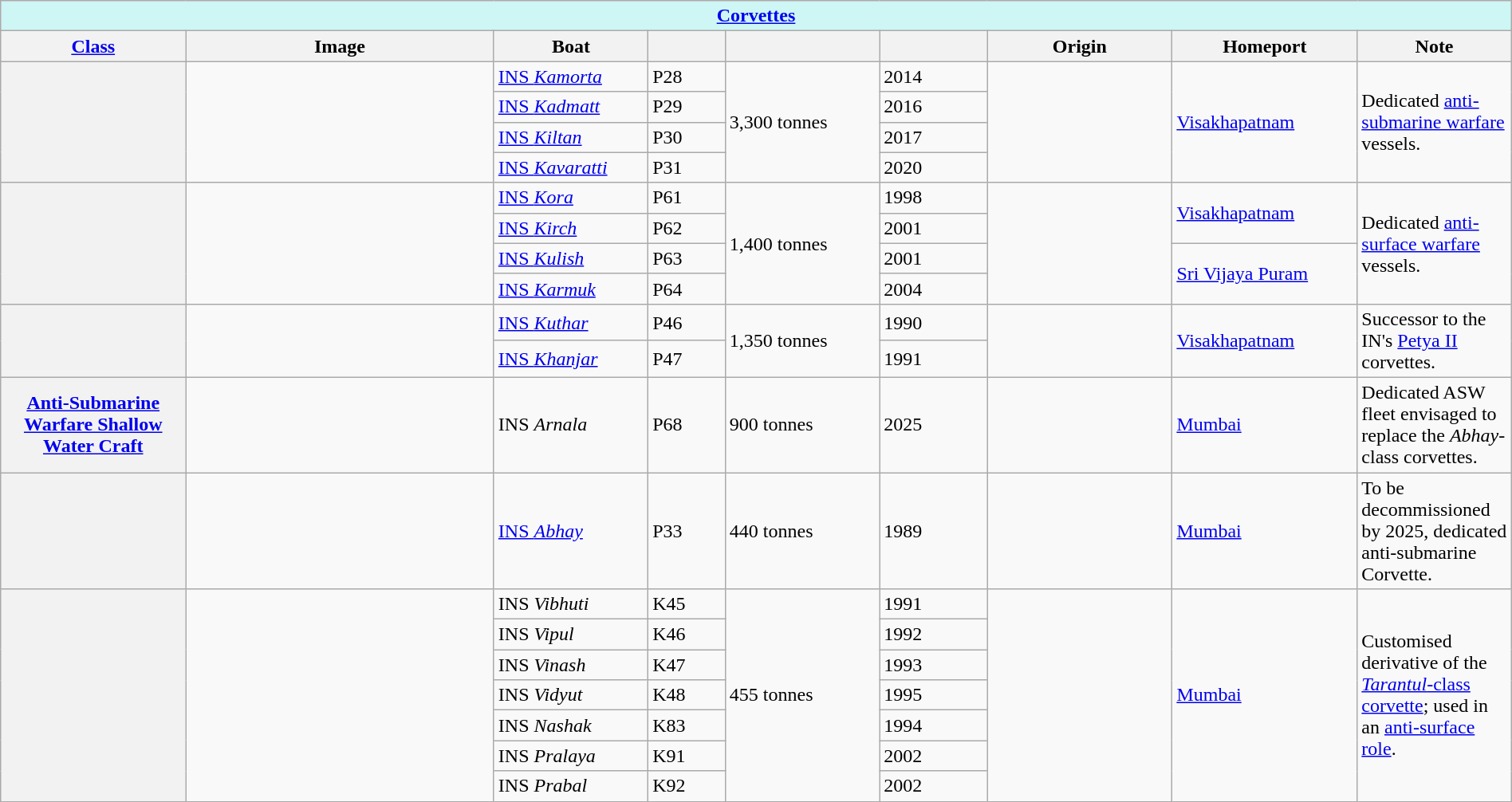<table class="wikitable" style="margin:auto; width:100%;">
<tr>
<th colspan="9" style="align: center; background: #CEF6F5;"><a href='#'>Corvettes</a></th>
</tr>
<tr>
<th style="text-align:center; width:12%;"><a href='#'>Class</a></th>
<th style="text-align:center; width:20%;">Image</th>
<th style="text-align:center; width:10%;">Boat</th>
<th style="text-align:center; width:5%;"></th>
<th style="text-align:center; width:10%;"></th>
<th style="text-align:center; width:7%;"></th>
<th style="text-align:center; width:12%;">Origin</th>
<th style="text-align:center; width:12%;">Homeport</th>
<th style="text-align:center; width:10%;">Note</th>
</tr>
<tr>
<th rowspan="4"></th>
<td rowspan="4"></td>
<td><a href='#'>INS <em>Kamorta</em></a></td>
<td>P28</td>
<td rowspan="4">3,300 tonnes</td>
<td>2014</td>
<td rowspan="4"></td>
<td rowspan="4"><a href='#'>Visakhapatnam</a></td>
<td rowspan="4">Dedicated <a href='#'>anti-submarine warfare</a> vessels.</td>
</tr>
<tr>
<td><a href='#'>INS <em>Kadmatt</em></a></td>
<td>P29</td>
<td>2016</td>
</tr>
<tr>
<td><a href='#'>INS <em>Kiltan</em></a></td>
<td>P30</td>
<td>2017</td>
</tr>
<tr>
<td><a href='#'>INS <em>Kavaratti</em></a></td>
<td>P31</td>
<td>2020</td>
</tr>
<tr>
<th rowspan="4"></th>
<td rowspan="4"></td>
<td><a href='#'>INS <em>Kora</em></a></td>
<td>P61</td>
<td rowspan="4">1,400 tonnes</td>
<td>1998</td>
<td rowspan="4"></td>
<td rowspan="2"><a href='#'>Visakhapatnam</a></td>
<td rowspan="4">Dedicated <a href='#'>anti-surface warfare</a> vessels.</td>
</tr>
<tr>
<td><a href='#'>INS <em>Kirch</em></a></td>
<td>P62</td>
<td>2001</td>
</tr>
<tr>
<td><a href='#'>INS <em>Kulish</em></a></td>
<td>P63</td>
<td>2001</td>
<td rowspan="2"><a href='#'>Sri Vijaya Puram</a></td>
</tr>
<tr>
<td><a href='#'>INS <em>Karmuk</em></a></td>
<td>P64</td>
<td>2004</td>
</tr>
<tr>
<th rowspan="2"></th>
<td rowspan="2"></td>
<td><a href='#'>INS <em>Kuthar</em></a></td>
<td>P46</td>
<td rowspan="2">1,350 tonnes</td>
<td>1990</td>
<td rowspan="2"></td>
<td rowspan="2"><a href='#'>Visakhapatnam</a></td>
<td rowspan="2">Successor to the IN's <a href='#'>Petya II</a> corvettes.</td>
</tr>
<tr>
<td><a href='#'>INS <em>Khanjar</em></a></td>
<td>P47</td>
<td>1991</td>
</tr>
<tr>
<th rowspan="1"><a href='#'>Anti-Submarine Warfare Shallow Water Craft</a></th>
<td rowspan="1"></td>
<td>INS <em>Arnala</em></td>
<td>P68</td>
<td rowspan="1">900 tonnes</td>
<td>2025</td>
<td rowspan="1"></td>
<td><a href='#'>Mumbai</a></td>
<td rowspan="1">Dedicated ASW fleet envisaged to replace the <em>Abhay</em>-class corvettes.</td>
</tr>
<tr>
<th rowspan="1"></th>
<td rowspan="1"></td>
<td><a href='#'>INS <em>Abhay</em></a></td>
<td>P33</td>
<td rowspan="1">440 tonnes</td>
<td>1989</td>
<td rowspan="1"></td>
<td><a href='#'>Mumbai</a></td>
<td rowspan="1">To be decommissioned by 2025, dedicated anti-submarine Corvette.</td>
</tr>
<tr>
<th rowspan="7"></th>
<td rowspan="7"></td>
<td>INS <em>Vibhuti</em></td>
<td>K45</td>
<td rowspan="7">455 tonnes</td>
<td>1991</td>
<td rowspan="7"></td>
<td rowspan="7"><a href='#'>Mumbai</a></td>
<td rowspan="7">Customised derivative of the <a href='#'><em>Tarantul</em>-class corvette</a>; used in an <a href='#'>anti-surface role</a>.</td>
</tr>
<tr>
<td>INS <em>Vipul</em></td>
<td>K46</td>
<td>1992</td>
</tr>
<tr>
<td>INS <em>Vinash</em></td>
<td>K47</td>
<td>1993</td>
</tr>
<tr>
<td>INS <em>Vidyut</em></td>
<td>K48</td>
<td>1995</td>
</tr>
<tr>
<td>INS <em>Nashak</em></td>
<td>K83</td>
<td>1994</td>
</tr>
<tr>
<td>INS <em>Pralaya</em></td>
<td>K91</td>
<td>2002</td>
</tr>
<tr>
<td>INS <em>Prabal</em></td>
<td>K92</td>
<td>2002</td>
</tr>
</table>
